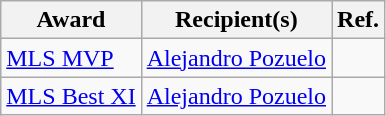<table class=wikitable>
<tr>
<th>Award</th>
<th>Recipient(s)</th>
<th>Ref.</th>
</tr>
<tr>
<td><a href='#'>MLS MVP</a></td>
<td> <a href='#'>Alejandro Pozuelo</a></td>
<td></td>
</tr>
<tr>
<td><a href='#'>MLS Best XI</a></td>
<td> <a href='#'>Alejandro Pozuelo</a></td>
<td></td>
</tr>
</table>
